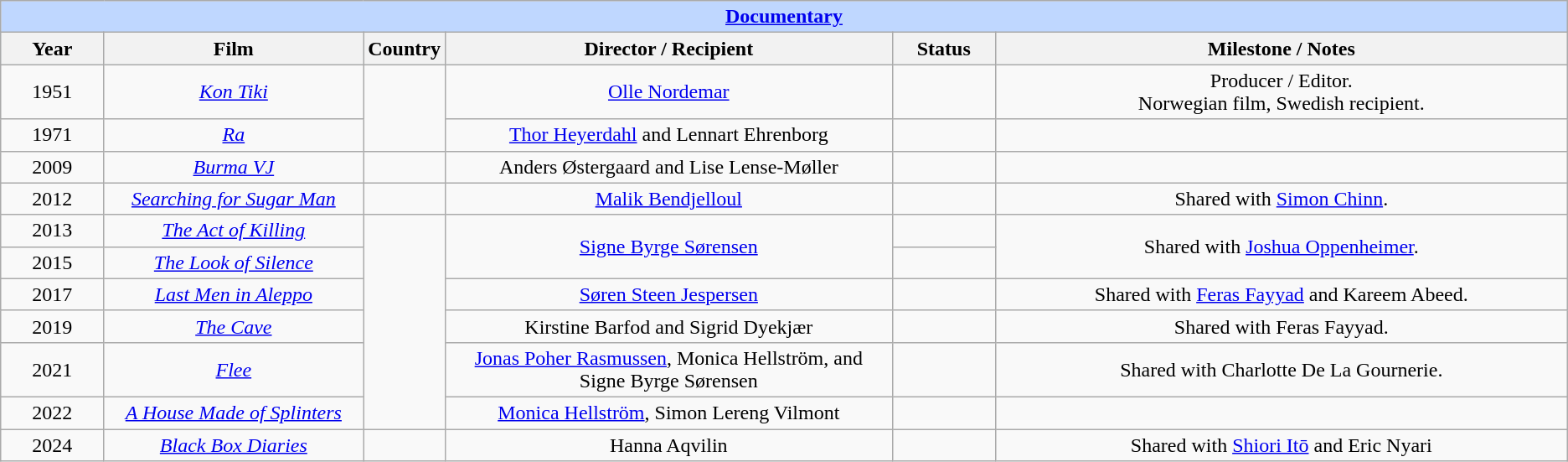<table class="wikitable" style="text-align: center">
<tr ---- bgcolor="#bfd7ff">
<td colspan=6 align=center><strong><a href='#'>Documentary</a></strong></td>
</tr>
<tr ---- bgcolor="#ebf5ff">
<th width="75">Year</th>
<th width="200">Film</th>
<th width="50">Country</th>
<th width="350">Director / Recipient</th>
<th width="75">Status</th>
<th width="450">Milestone / Notes</th>
</tr>
<tr>
<td style="text-align: center">1951</td>
<td><em><a href='#'>Kon Tiki</a></em></td>
<td rowspan="2" style="text-align: center"></td>
<td><a href='#'>Olle Nordemar</a></td>
<td></td>
<td>Producer / Editor.<br>Norwegian film, Swedish recipient.</td>
</tr>
<tr>
<td style="text-align: center">1971</td>
<td><em><a href='#'>Ra</a></em></td>
<td><a href='#'>Thor Heyerdahl</a> and Lennart Ehrenborg</td>
<td></td>
<td></td>
</tr>
<tr>
<td style="text-align: center">2009</td>
<td><em><a href='#'>Burma VJ</a></em></td>
<td style="text-align: center"></td>
<td>Anders Østergaard and Lise Lense-Møller</td>
<td></td>
<td></td>
</tr>
<tr>
<td style="text-align: center">2012</td>
<td><em><a href='#'>Searching for Sugar Man</a></em></td>
<td style="text-align: center"></td>
<td><a href='#'>Malik Bendjelloul</a></td>
<td></td>
<td>Shared with <a href='#'>Simon Chinn</a>.</td>
</tr>
<tr>
<td style="text-align: center">2013</td>
<td><em><a href='#'>The Act of Killing</a></em></td>
<td rowspan="6" style="text-align: center"></td>
<td rowspan="2"><a href='#'>Signe Byrge Sørensen</a></td>
<td></td>
<td rowspan="2">Shared with <a href='#'>Joshua Oppenheimer</a>.</td>
</tr>
<tr>
<td style="text-align: center">2015</td>
<td><em><a href='#'>The Look of Silence</a></em></td>
<td></td>
</tr>
<tr>
<td style="text-align: center">2017</td>
<td><em><a href='#'>Last Men in Aleppo</a></em></td>
<td><a href='#'>Søren Steen Jespersen</a></td>
<td></td>
<td>Shared with <a href='#'>Feras Fayyad</a> and Kareem Abeed.</td>
</tr>
<tr>
<td style="text-align: center">2019</td>
<td><em><a href='#'>The Cave</a></em></td>
<td>Kirstine Barfod and Sigrid Dyekjær</td>
<td></td>
<td>Shared with Feras Fayyad.</td>
</tr>
<tr>
<td style="text-align: center">2021</td>
<td><em><a href='#'>Flee</a></em></td>
<td><a href='#'>Jonas Poher Rasmussen</a>, Monica Hellström, and Signe Byrge Sørensen</td>
<td></td>
<td>Shared with Charlotte De La Gournerie.</td>
</tr>
<tr>
<td style="text-align: center">2022</td>
<td><em><a href='#'>A House Made of Splinters</a></em></td>
<td><a href='#'>Monica Hellström</a>, Simon Lereng Vilmont</td>
<td></td>
<td></td>
</tr>
<tr>
<td>2024</td>
<td><em><a href='#'>Black Box Diaries</a></em></td>
<td></td>
<td>Hanna Aqvilin</td>
<td></td>
<td>Shared with <a href='#'>Shiori Itō</a> and Eric Nyari</td>
</tr>
</table>
